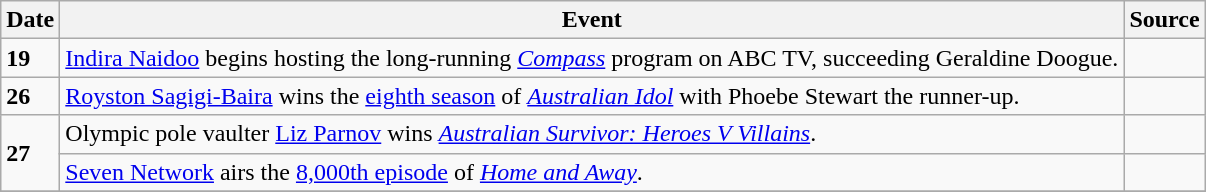<table class="wikitable">
<tr>
<th>Date</th>
<th>Event</th>
<th>Source</th>
</tr>
<tr>
<td><strong>19</strong></td>
<td><a href='#'>Indira Naidoo</a> begins hosting the long-running <em><a href='#'>Compass</a></em> program on ABC TV, succeeding Geraldine Doogue.</td>
<td></td>
</tr>
<tr>
<td><strong>26</strong></td>
<td><a href='#'>Royston Sagigi-Baira</a> wins the <a href='#'>eighth season</a> of <em><a href='#'>Australian Idol</a></em> with Phoebe Stewart the runner-up.</td>
<td></td>
</tr>
<tr>
<td rowspan="2"><strong>27</strong></td>
<td>Olympic pole vaulter <a href='#'>Liz Parnov</a> wins <em><a href='#'>Australian Survivor: Heroes V Villains</a></em>.</td>
<td></td>
</tr>
<tr>
<td><a href='#'>Seven Network</a> airs the <a href='#'>8,000th episode</a> of <em><a href='#'>Home and Away</a></em>.</td>
<td></td>
</tr>
<tr>
</tr>
</table>
